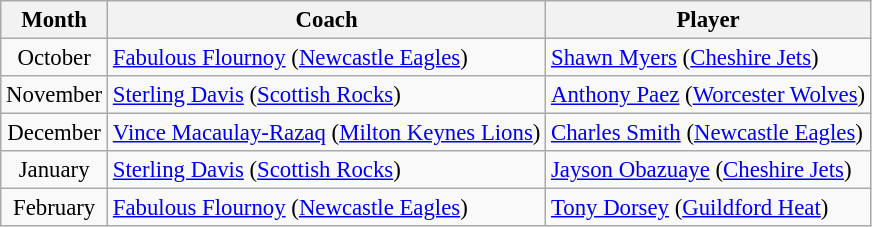<table class="wikitable" style="font-size:95%">
<tr>
<th>Month</th>
<th>Coach</th>
<th>Player</th>
</tr>
<tr --->
<td style="text-align:center">October</td>
<td>  <a href='#'>Fabulous Flournoy</a> (<a href='#'>Newcastle Eagles</a>)</td>
<td>  <a href='#'>Shawn Myers</a> (<a href='#'>Cheshire Jets</a>)</td>
</tr>
<tr>
<td style="text-align:center">November</td>
<td>  <a href='#'>Sterling Davis</a> (<a href='#'>Scottish Rocks</a>)</td>
<td> <a href='#'>Anthony Paez</a> (<a href='#'>Worcester Wolves</a>)</td>
</tr>
<tr>
<td style="text-align:center">December</td>
<td> <a href='#'>Vince Macaulay-Razaq</a> (<a href='#'>Milton Keynes Lions</a>)</td>
<td> <a href='#'>Charles Smith</a> (<a href='#'>Newcastle Eagles</a>)</td>
</tr>
<tr>
<td style="text-align:center">January</td>
<td>  <a href='#'>Sterling Davis</a> (<a href='#'>Scottish Rocks</a>)</td>
<td>  <a href='#'>Jayson Obazuaye</a> (<a href='#'>Cheshire Jets</a>)</td>
</tr>
<tr>
<td style="text-align:center">February</td>
<td>  <a href='#'>Fabulous Flournoy</a> (<a href='#'>Newcastle Eagles</a>)</td>
<td>  <a href='#'>Tony Dorsey</a> (<a href='#'>Guildford Heat</a>)</td>
</tr>
</table>
